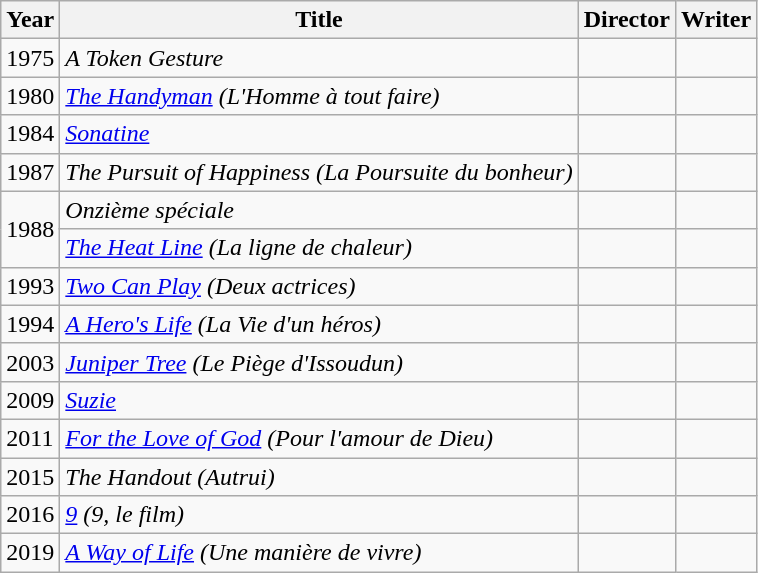<table class="wikitable sortable">
<tr>
<th>Year</th>
<th>Title</th>
<th>Director</th>
<th>Writer</th>
</tr>
<tr>
<td>1975</td>
<td data-sort-value="Token Gesture, A"><em>A Token Gesture</em></td>
<td></td>
<td></td>
</tr>
<tr>
<td>1980</td>
<td data-sort-value="Handyman, The"><em><a href='#'>The Handyman</a> (L'Homme à tout faire)</em></td>
<td></td>
<td></td>
</tr>
<tr>
<td>1984</td>
<td><em><a href='#'>Sonatine</a></em></td>
<td></td>
<td></td>
</tr>
<tr>
<td>1987</td>
<td data-sort-value="Pursuit of Happiness, The"><em>The Pursuit of Happiness (La Poursuite du bonheur)</em></td>
<td></td>
<td></td>
</tr>
<tr>
<td rowspan=2>1988</td>
<td><em>Onzième spéciale</em></td>
<td></td>
<td></td>
</tr>
<tr>
<td data-sort-value="Heat Line, The"><em><a href='#'>The Heat Line</a> (La ligne de chaleur)</em></td>
<td></td>
<td></td>
</tr>
<tr>
<td>1993</td>
<td><em><a href='#'>Two Can Play</a> (Deux actrices)</em></td>
<td></td>
<td></td>
</tr>
<tr>
<td>1994</td>
<td data-sort-value="Hero's Life, A"><em><a href='#'>A Hero's Life</a> (La Vie d'un héros)</em></td>
<td></td>
<td></td>
</tr>
<tr>
<td>2003</td>
<td><em><a href='#'>Juniper Tree</a> (Le Piège d'Issoudun)</em></td>
<td></td>
<td></td>
</tr>
<tr>
<td>2009</td>
<td><em><a href='#'>Suzie</a></em></td>
<td></td>
<td></td>
</tr>
<tr>
<td>2011</td>
<td><em><a href='#'>For the Love of God</a> (Pour l'amour de Dieu)</em></td>
<td></td>
<td></td>
</tr>
<tr>
<td>2015</td>
<td data-sort-value="Handout, The"><em>The Handout (Autrui)</em></td>
<td></td>
<td></td>
</tr>
<tr>
<td>2016</td>
<td><em><a href='#'>9</a> (9, le film)</em></td>
<td></td>
<td></td>
</tr>
<tr>
<td>2019</td>
<td data-sort-value="Way of Life, A"><em><a href='#'>A Way of Life</a> (Une manière de vivre)</em></td>
<td></td>
<td></td>
</tr>
</table>
